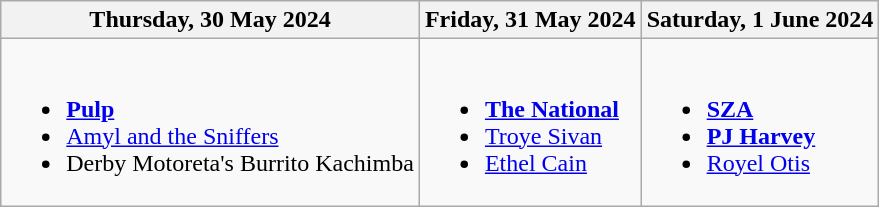<table class="wikitable">
<tr>
<th>Thursday, 30 May 2024</th>
<th>Friday, 31 May 2024</th>
<th>Saturday, 1 June 2024</th>
</tr>
<tr valign="top">
<td><br><ul><li><a href='#'><strong>Pulp</strong></a></li><li><a href='#'>Amyl and the Sniffers</a></li><li>Derby Motoreta's Burrito Kachimba</li></ul></td>
<td><br><ul><li><a href='#'><strong>The National</strong></a></li><li><a href='#'>Troye Sivan</a></li><li><a href='#'>Ethel Cain</a></li></ul></td>
<td><br><ul><li><strong><a href='#'>SZA</a></strong></li><li><strong><a href='#'>PJ Harvey</a></strong></li><li><a href='#'>Royel Otis</a></li></ul></td>
</tr>
</table>
